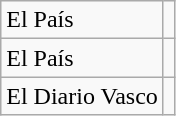<table class="wikitable">
<tr>
<td>El País</td>
<td></td>
</tr>
<tr>
<td>El País</td>
<td></td>
</tr>
<tr>
<td>El Diario Vasco</td>
<td></td>
</tr>
</table>
